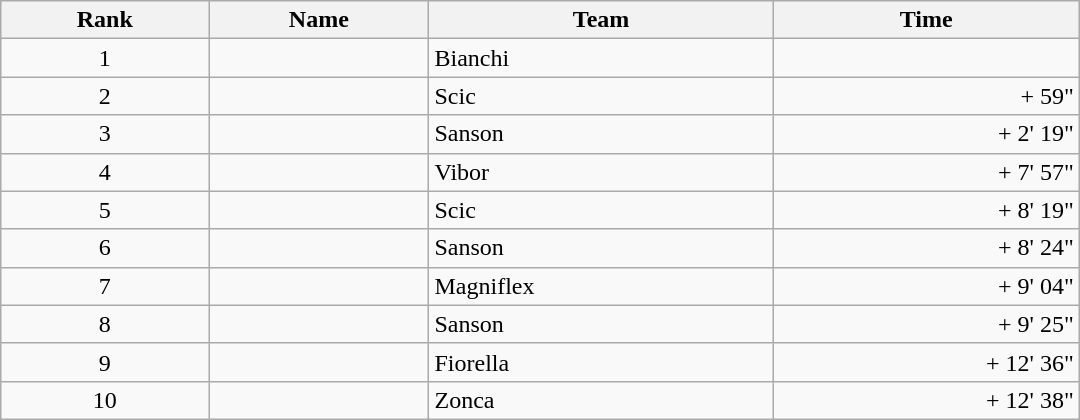<table class="wikitable" style="width:45em;margin-bottom:0;">
<tr>
<th>Rank</th>
<th>Name</th>
<th>Team</th>
<th>Time</th>
</tr>
<tr>
<td style="text-align:center;">1</td>
<td> </td>
<td>Bianchi</td>
<td align=right></td>
</tr>
<tr>
<td style="text-align:center;">2</td>
<td></td>
<td>Scic</td>
<td align=right>+ 59"</td>
</tr>
<tr>
<td style="text-align:center;">3</td>
<td> </td>
<td>Sanson</td>
<td align=right>+ 2' 19"</td>
</tr>
<tr>
<td style="text-align:center;">4</td>
<td></td>
<td>Vibor</td>
<td align=right>+ 7' 57"</td>
</tr>
<tr>
<td style="text-align:center;">5</td>
<td></td>
<td>Scic</td>
<td align=right>+ 8' 19"</td>
</tr>
<tr>
<td style="text-align:center;">6</td>
<td></td>
<td>Sanson</td>
<td align=right>+ 8' 24"</td>
</tr>
<tr>
<td style="text-align:center;">7</td>
<td></td>
<td>Magniflex</td>
<td align=right>+ 9' 04"</td>
</tr>
<tr>
<td style="text-align:center;">8</td>
<td></td>
<td>Sanson</td>
<td align=right>+ 9' 25"</td>
</tr>
<tr>
<td style="text-align:center;">9</td>
<td></td>
<td>Fiorella</td>
<td align=right>+ 12' 36"</td>
</tr>
<tr>
<td style="text-align:center;">10</td>
<td> </td>
<td>Zonca</td>
<td align=right>+ 12' 38"</td>
</tr>
</table>
